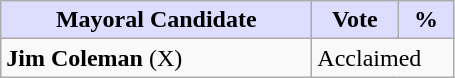<table class="wikitable">
<tr>
<th style="background:#ddf; width:200px;">Mayoral Candidate</th>
<th style="background:#ddf; width:50px;">Vote</th>
<th style="background:#ddf; width:30px;">%</th>
</tr>
<tr>
<td><strong>Jim Coleman</strong> (X)</td>
<td colspan="2">Acclaimed</td>
</tr>
</table>
